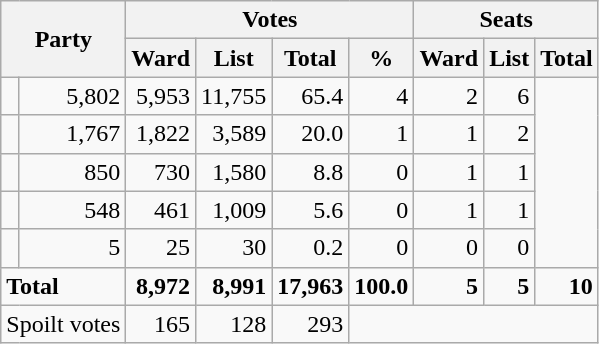<table class=wikitable style="text-align:right">
<tr>
<th rowspan="2" colspan="2">Party</th>
<th colspan="4" align="center">Votes</th>
<th colspan="3" align="center">Seats</th>
</tr>
<tr>
<th>Ward</th>
<th>List</th>
<th>Total</th>
<th>%</th>
<th>Ward</th>
<th>List</th>
<th>Total</th>
</tr>
<tr>
<td></td>
<td>5,802</td>
<td>5,953</td>
<td>11,755</td>
<td>65.4</td>
<td>4</td>
<td>2</td>
<td>6</td>
</tr>
<tr>
<td></td>
<td>1,767</td>
<td>1,822</td>
<td>3,589</td>
<td>20.0</td>
<td>1</td>
<td>1</td>
<td>2</td>
</tr>
<tr>
<td></td>
<td>850</td>
<td>730</td>
<td>1,580</td>
<td>8.8</td>
<td>0</td>
<td>1</td>
<td>1</td>
</tr>
<tr>
<td></td>
<td>548</td>
<td>461</td>
<td>1,009</td>
<td>5.6</td>
<td>0</td>
<td>1</td>
<td>1</td>
</tr>
<tr>
<td></td>
<td>5</td>
<td>25</td>
<td>30</td>
<td>0.2</td>
<td>0</td>
<td>0</td>
<td>0</td>
</tr>
<tr>
<td colspan="2" style="text-align:left"><strong>Total</strong></td>
<td><strong>8,972</strong></td>
<td><strong>8,991</strong></td>
<td><strong>17,963</strong></td>
<td><strong>100.0</strong></td>
<td><strong>5</strong></td>
<td><strong>5</strong></td>
<td><strong>10</strong></td>
</tr>
<tr>
<td colspan="2" style="text-align:left">Spoilt votes</td>
<td>165</td>
<td>128</td>
<td>293</td>
</tr>
</table>
